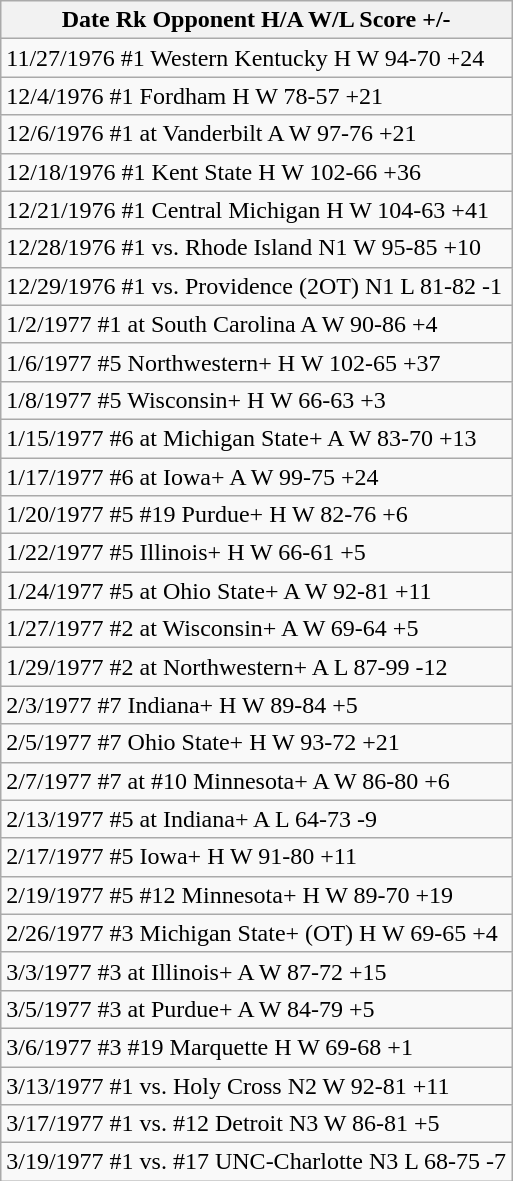<table class="wikitable">
<tr>
<th>Date Rk Opponent H/A W/L Score +/-</th>
</tr>
<tr>
<td>11/27/1976 #1 Western Kentucky H W 94-70 +24</td>
</tr>
<tr>
<td>12/4/1976 #1 Fordham H W 78-57 +21</td>
</tr>
<tr>
<td>12/6/1976 #1 at Vanderbilt A W 97-76 +21</td>
</tr>
<tr>
<td>12/18/1976 #1 Kent State H W 102-66 +36</td>
</tr>
<tr>
<td>12/21/1976 #1 Central Michigan H W 104-63 +41</td>
</tr>
<tr>
<td>12/28/1976 #1 vs. Rhode Island N1 W 95-85 +10</td>
</tr>
<tr>
<td>12/29/1976 #1 vs. Providence (2OT) N1 L 81-82 -1</td>
</tr>
<tr>
<td>1/2/1977 #1 at South Carolina A W 90-86 +4</td>
</tr>
<tr>
<td>1/6/1977 #5 Northwestern+ H W 102-65 +37</td>
</tr>
<tr>
<td>1/8/1977 #5 Wisconsin+ H W 66-63 +3</td>
</tr>
<tr>
<td>1/15/1977 #6 at Michigan State+ A W 83-70 +13</td>
</tr>
<tr>
<td>1/17/1977 #6 at Iowa+ A W 99-75 +24</td>
</tr>
<tr>
<td>1/20/1977 #5 #19 Purdue+ H W 82-76 +6</td>
</tr>
<tr>
<td>1/22/1977 #5 Illinois+ H W 66-61 +5</td>
</tr>
<tr>
<td>1/24/1977 #5 at Ohio State+ A W 92-81 +11</td>
</tr>
<tr>
<td>1/27/1977 #2 at Wisconsin+ A W 69-64 +5</td>
</tr>
<tr>
<td>1/29/1977 #2 at Northwestern+ A L 87-99 -12</td>
</tr>
<tr>
<td>2/3/1977 #7 Indiana+ H W 89-84 +5</td>
</tr>
<tr>
<td>2/5/1977 #7 Ohio State+ H W 93-72 +21</td>
</tr>
<tr>
<td>2/7/1977 #7 at #10 Minnesota+ A W 86-80 +6</td>
</tr>
<tr>
<td>2/13/1977 #5 at Indiana+ A L 64-73 -9</td>
</tr>
<tr>
<td>2/17/1977 #5 Iowa+ H W 91-80 +11</td>
</tr>
<tr>
<td>2/19/1977 #5 #12 Minnesota+ H W 89-70 +19</td>
</tr>
<tr>
<td>2/26/1977 #3 Michigan State+ (OT) H W 69-65 +4</td>
</tr>
<tr>
<td>3/3/1977 #3 at Illinois+ A W 87-72 +15</td>
</tr>
<tr>
<td>3/5/1977 #3 at Purdue+ A W 84-79 +5</td>
</tr>
<tr>
<td>3/6/1977 #3 #19 Marquette H W 69-68 +1</td>
</tr>
<tr>
<td>3/13/1977 #1 vs. Holy Cross N2 W 92-81 +11</td>
</tr>
<tr>
<td>3/17/1977 #1 vs. #12 Detroit N3 W 86-81 +5</td>
</tr>
<tr>
<td>3/19/1977 #1 vs. #17 UNC-Charlotte N3 L 68-75 -7</td>
</tr>
</table>
